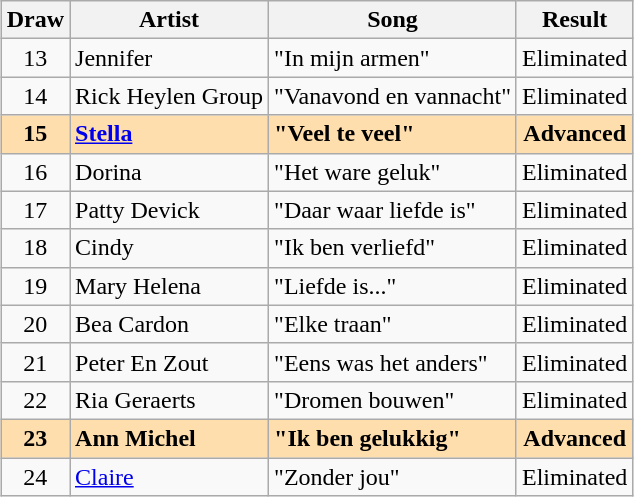<table class="sortable wikitable" style="margin: 1em auto 1em auto; text-align:center">
<tr>
<th>Draw</th>
<th>Artist</th>
<th>Song</th>
<th>Result</th>
</tr>
<tr>
<td>13</td>
<td align="left">Jennifer</td>
<td align="left">"In mijn armen"</td>
<td>Eliminated</td>
</tr>
<tr>
<td>14</td>
<td align="left">Rick Heylen Group</td>
<td align="left">"Vanavond en vannacht"</td>
<td>Eliminated</td>
</tr>
<tr style="font-weight:bold;background:navajowhite;">
<td>15</td>
<td align="left"><a href='#'>Stella</a></td>
<td align="left">"Veel te veel"</td>
<td>Advanced</td>
</tr>
<tr>
<td>16</td>
<td align="left">Dorina</td>
<td align="left">"Het ware geluk"</td>
<td>Eliminated</td>
</tr>
<tr>
<td>17</td>
<td align="left">Patty Devick</td>
<td align="left">"Daar waar liefde is"</td>
<td>Eliminated</td>
</tr>
<tr>
<td>18</td>
<td align="left">Cindy</td>
<td align="left">"Ik ben verliefd"</td>
<td>Eliminated</td>
</tr>
<tr>
<td>19</td>
<td align="left">Mary Helena</td>
<td align="left">"Liefde is..."</td>
<td>Eliminated</td>
</tr>
<tr>
<td>20</td>
<td align="left">Bea Cardon</td>
<td align="left">"Elke traan"</td>
<td>Eliminated</td>
</tr>
<tr>
<td>21</td>
<td align="left">Peter En Zout</td>
<td align="left">"Eens was het anders"</td>
<td>Eliminated</td>
</tr>
<tr>
<td>22</td>
<td align="left">Ria Geraerts</td>
<td align="left">"Dromen bouwen"</td>
<td>Eliminated</td>
</tr>
<tr style="font-weight:bold;background:navajowhite;">
<td>23</td>
<td align="left">Ann Michel</td>
<td align="left">"Ik ben gelukkig"</td>
<td>Advanced</td>
</tr>
<tr>
<td>24</td>
<td align="left"><a href='#'>Claire</a></td>
<td align="left">"Zonder jou"</td>
<td>Eliminated</td>
</tr>
</table>
